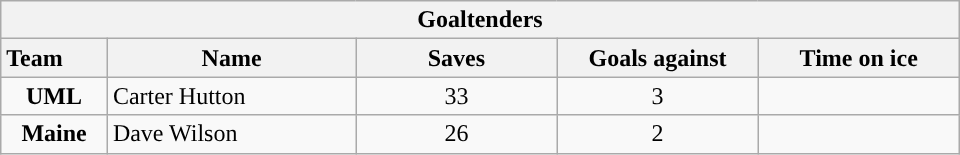<table class="wikitable" style="width:40em; text-align:right;">
<tr>
<th colspan=5>Goaltenders</th>
</tr>
<tr>
<th style="width:4em; text-align:left;">Team</th>
<th style="width:10em;">Name</th>
<th style="width:8em;">Saves</th>
<th style="width:8em;">Goals against</th>
<th style="width:8em;">Time on ice</th>
</tr>
<tr>
<td align=center><strong>UML</strong></td>
<td style="text-align:left;">Carter Hutton</td>
<td align=center>33</td>
<td align=center>3</td>
<td align=center></td>
</tr>
<tr>
<td align=center><strong>Maine</strong></td>
<td style="text-align:left;">Dave Wilson</td>
<td align=center>26</td>
<td align=center>2</td>
<td align=center></td>
</tr>
</table>
